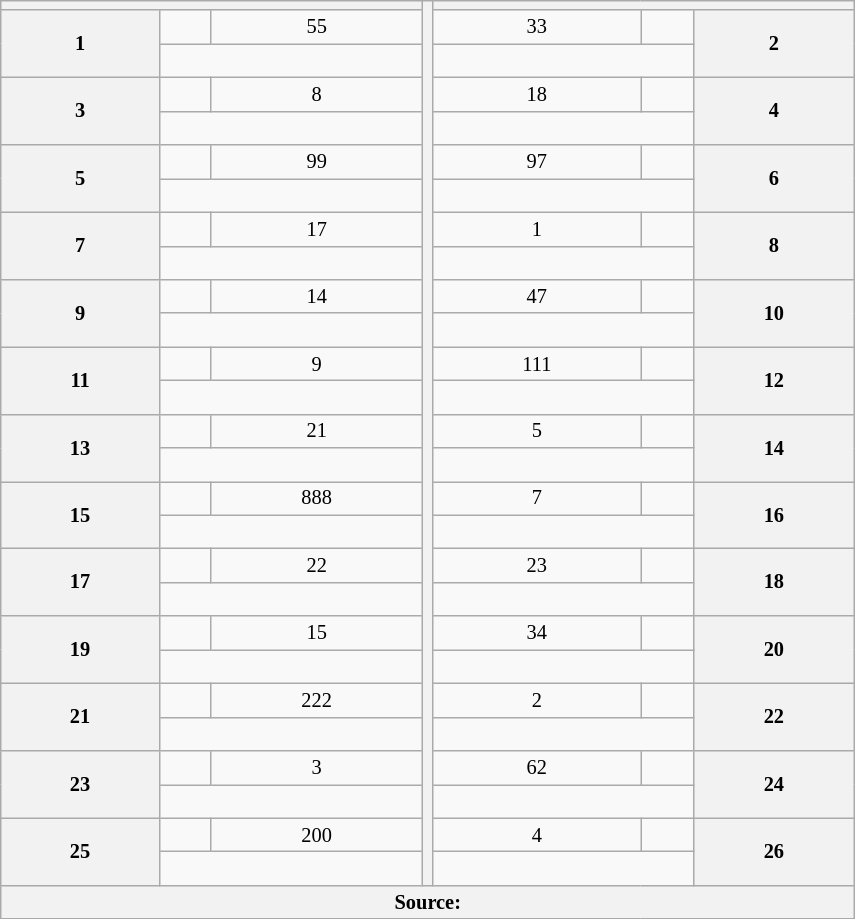<table class="wikitable" style="font-size: 85%;">
<tr>
<th colspan="3" width="275px"></th>
<th rowspan="27"></th>
<th colspan="3" width="275px"></th>
</tr>
<tr>
<th rowspan="2">1</th>
<td align="left"><br></td>
<td align="center">55</td>
<td align="center">33</td>
<td align="left"><br></td>
<th rowspan="2">2</th>
</tr>
<tr>
<td colspan=2 align="center"><br></td>
<td colspan=2 align="center"><br></td>
</tr>
<tr>
<th rowspan="2">3</th>
<td align="left"><br></td>
<td align="center">8</td>
<td align="center">18</td>
<td align="left"><br></td>
<th rowspan="2">4</th>
</tr>
<tr>
<td colspan=2 align="center"><br></td>
<td colspan=2 align="center"><br></td>
</tr>
<tr>
<th rowspan="2">5</th>
<td align="left"><br></td>
<td align="center">99</td>
<td align="center">97</td>
<td align="left"><br></td>
<th rowspan="2">6</th>
</tr>
<tr>
<td colspan=2 align="center"><br></td>
<td colspan=2 align="center"><br></td>
</tr>
<tr>
<th rowspan="2">7</th>
<td align="left"><br></td>
<td align="center">17</td>
<td align="center">1</td>
<td align="left"><br></td>
<th rowspan="2">8</th>
</tr>
<tr>
<td colspan=2 align="center"><br></td>
<td colspan=2 align="center"><br></td>
</tr>
<tr>
<th rowspan="2">9</th>
<td align="left"><br></td>
<td align="center">14</td>
<td align="center">47</td>
<td align="left"><br></td>
<th rowspan="2">10</th>
</tr>
<tr>
<td colspan=2 align="center"><br></td>
<td colspan=2 align="center"><br></td>
</tr>
<tr>
<th rowspan="2">11</th>
<td align="left"><br></td>
<td align="center">9</td>
<td align="center">111</td>
<td align="left"><br></td>
<th rowspan="2">12</th>
</tr>
<tr>
<td colspan=2 align="center"><br></td>
<td colspan=2 align="center"><br></td>
</tr>
<tr>
<th rowspan="2">13</th>
<td align="left"><br></td>
<td align="center">21</td>
<td align="center">5</td>
<td align="left"><br></td>
<th rowspan="2">14</th>
</tr>
<tr>
<td colspan=2 align="center"><br></td>
<td colspan=2 align="center"><br></td>
</tr>
<tr>
<th rowspan="2">15</th>
<td align="left"><br></td>
<td align="center">888</td>
<td align="center">7</td>
<td align="left"><br></td>
<th rowspan="2">16</th>
</tr>
<tr>
<td colspan=2 align="center"><br></td>
<td colspan=2 align="center"><br></td>
</tr>
<tr>
<th rowspan="2">17</th>
<td align="left"><br></td>
<td align="center">22</td>
<td align="center">23</td>
<td align="left"><br></td>
<th rowspan="2">18</th>
</tr>
<tr>
<td colspan=2 align="center"><br></td>
<td colspan=2 align="center"><br></td>
</tr>
<tr>
<th rowspan="2">19</th>
<td align="left"><br></td>
<td align="center">15</td>
<td align="center">34</td>
<td align="left"><br></td>
<th rowspan="2">20</th>
</tr>
<tr>
<td colspan=2 align="center"><br></td>
<td colspan=2 align="center"><br></td>
</tr>
<tr>
<th rowspan="2">21</th>
<td align="left"><br></td>
<td align="center">222</td>
<td align="center">2</td>
<td align="left"><br></td>
<th rowspan="2">22</th>
</tr>
<tr>
<td colspan=2 align="center"><br></td>
<td colspan=2 align="center"><br></td>
</tr>
<tr>
<th rowspan="2">23</th>
<td align="left"><br></td>
<td align="center">3</td>
<td align="center">62</td>
<td align="left"><br></td>
<th rowspan="2">24</th>
</tr>
<tr>
<td colspan=2 align="center"><br></td>
<td colspan=2 align="center"><br></td>
</tr>
<tr>
<th rowspan="2">25</th>
<td align="left"><br></td>
<td align="center">200</td>
<td align="center">4</td>
<td align="left"><br></td>
<th rowspan="2">26</th>
</tr>
<tr>
<td colspan=2 align="center"><br></td>
<td colspan=2 align="center"><br></td>
</tr>
<tr>
<th colspan="7">Source:</th>
</tr>
</table>
